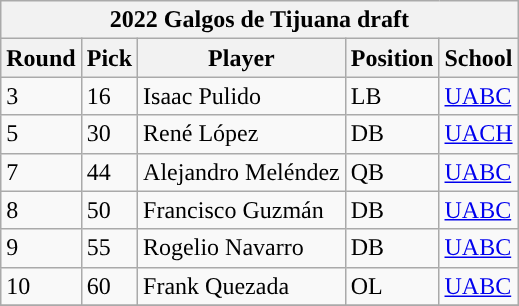<table class="wikitable" style="text-align:left">
<tr>
<th colspan=5>2022 Galgos de Tijuana draft</th>
</tr>
<tr>
<th>Round</th>
<th>Pick</th>
<th>Player</th>
<th>Position</th>
<th>School</th>
</tr>
<tr>
<td>3</td>
<td>16</td>
<td>Isaac Pulido</td>
<td>LB</td>
<td><a href='#'>UABC</a></td>
</tr>
<tr>
<td>5</td>
<td>30</td>
<td>René López</td>
<td>DB</td>
<td><a href='#'>UACH</a></td>
</tr>
<tr>
<td>7</td>
<td>44</td>
<td>Alejandro Meléndez</td>
<td>QB</td>
<td><a href='#'>UABC</a></td>
</tr>
<tr>
<td>8</td>
<td>50</td>
<td>Francisco Guzmán</td>
<td>DB</td>
<td><a href='#'>UABC</a></td>
</tr>
<tr>
<td>9</td>
<td>55</td>
<td>Rogelio Navarro</td>
<td>DB</td>
<td><a href='#'>UABC</a></td>
</tr>
<tr>
<td>10</td>
<td>60</td>
<td>Frank Quezada</td>
<td>OL</td>
<td><a href='#'>UABC</a></td>
</tr>
<tr>
</tr>
</table>
